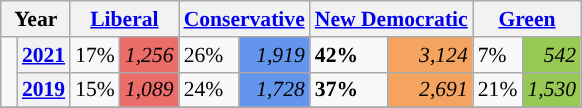<table class="wikitable" style="width:400; font-size:90%; margin-left:1em;">
<tr>
<th colspan="2" scope="col">Year</th>
<th colspan="2" scope="col"><a href='#'>Liberal</a></th>
<th colspan="2" scope="col"><a href='#'>Conservative</a></th>
<th colspan="2" scope="col"><a href='#'>New Democratic</a></th>
<th colspan="2" scope="col"><a href='#'>Green</a></th>
</tr>
<tr>
<td rowspan="2" style="width: 0.25em; background-color: "></td>
<th><a href='#'>2021</a></th>
<td>17%</td>
<td style="text-align:right; background:#EA6D6A;"><em>1,256</em></td>
<td>26%</td>
<td style="text-align:right; background:#6495ED;"><em>1,919</em></td>
<td><strong>42%</strong></td>
<td style="text-align:right; background:#F4A460;"><em>3,124</em></td>
<td>7%</td>
<td style="text-align:right; background:#99C955;"><em>542</em></td>
</tr>
<tr>
<th><a href='#'>2019</a></th>
<td>15%</td>
<td style="text-align:right; background:#EA6D6A;"><em>1,089</em></td>
<td>24%</td>
<td style="text-align:right; background:#6495ED;"><em>1,728</em></td>
<td><strong>37%</strong></td>
<td style="text-align:right; background:#F4A460;"><em>2,691</em></td>
<td>21%</td>
<td style="text-align:right; background:#99C955;"><em>1,530</em></td>
</tr>
<tr>
</tr>
</table>
